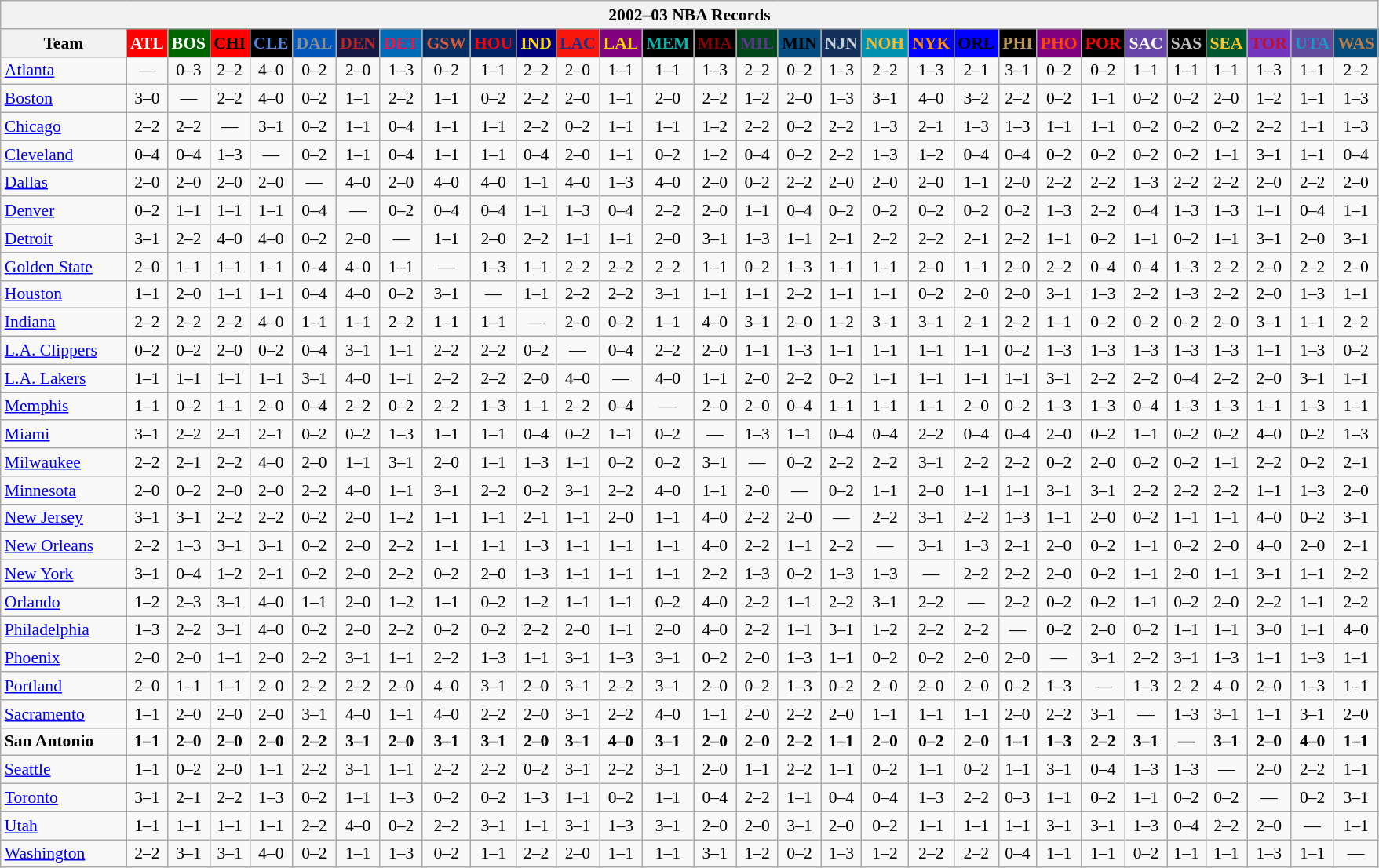<table class="wikitable" style="font-size:90%; text-align:center;">
<tr>
<th colspan=30>2002–03 NBA Records</th>
</tr>
<tr>
<th width=100>Team</th>
<th style="background:#FF0000;color:#FFFFFF;width=35">ATL</th>
<th style="background:#006400;color:#FFFFFF;width=35">BOS</th>
<th style="background:#FF0000;color:#000000;width=35">CHI</th>
<th style="background:#000000;color:#5787DC;width=35">CLE</th>
<th style="background:#0055BA;color:#898D8F;width=35">DAL</th>
<th style="background:#141A44;color:#BC2224;width=35">DEN</th>
<th style="background:#006BB7;color:#ED164B;width=35">DET</th>
<th style="background:#072E63;color:#DC5A34;width=35">GSW</th>
<th style="background:#002366;color:#FF0000;width=35">HOU</th>
<th style="background:#000080;color:#FFD700;width=35">IND</th>
<th style="background:#F9160D;color:#1A2E8B;width=35">LAC</th>
<th style="background:#800080;color:#FFD700;width=35">LAL</th>
<th style="background:#000000;color:#0CB2AC;width=35">MEM</th>
<th style="background:#000000;color:#8B0000;width=35">MIA</th>
<th style="background:#00471B;color:#5C378A;width=35">MIL</th>
<th style="background:#044D80;color:#000000;width=35">MIN</th>
<th style="background:#12305B;color:#C4CED4;width=35">NJN</th>
<th style="background:#0093B1;color:#FDB827;width=35">NOH</th>
<th style="background:#0000FF;color:#FF8C00;width=35">NYK</th>
<th style="background:#0000FF;color:#000000;width=35">ORL</th>
<th style="background:#000000;color:#BB9754;width=35">PHI</th>
<th style="background:#800080;color:#FF4500;width=35">PHO</th>
<th style="background:#000000;color:#FF0000;width=35">POR</th>
<th style="background:#6846A8;color:#FFFFFF;width=35">SAC</th>
<th style="background:#000000;color:#C0C0C0;width=35">SAS</th>
<th style="background:#005831;color:#FFC322;width=35">SEA</th>
<th style="background:#7436BF;color:#BE0F34;width=35">TOR</th>
<th style="background:#644A9C;color:#149BC7;width=35">UTA</th>
<th style="background:#044D7D;color:#BC7A44;width=35">WAS</th>
</tr>
<tr>
<td style="text-align:left;"><a href='#'>Atlanta</a></td>
<td>—</td>
<td>0–3</td>
<td>2–2</td>
<td>4–0</td>
<td>0–2</td>
<td>2–0</td>
<td>1–3</td>
<td>0–2</td>
<td>1–1</td>
<td>2–2</td>
<td>2–0</td>
<td>1–1</td>
<td>1–1</td>
<td>1–3</td>
<td>2–2</td>
<td>0–2</td>
<td>1–3</td>
<td>2–2</td>
<td>1–3</td>
<td>2–1</td>
<td>3–1</td>
<td>0–2</td>
<td>0–2</td>
<td>1–1</td>
<td>1–1</td>
<td>1–1</td>
<td>1–3</td>
<td>1–1</td>
<td>2–2</td>
</tr>
<tr>
<td style="text-align:left;"><a href='#'>Boston</a></td>
<td>3–0</td>
<td>—</td>
<td>2–2</td>
<td>4–0</td>
<td>0–2</td>
<td>1–1</td>
<td>2–2</td>
<td>1–1</td>
<td>0–2</td>
<td>2–2</td>
<td>2–0</td>
<td>1–1</td>
<td>2–0</td>
<td>2–2</td>
<td>1–2</td>
<td>2–0</td>
<td>1–3</td>
<td>3–1</td>
<td>4–0</td>
<td>3–2</td>
<td>2–2</td>
<td>0–2</td>
<td>1–1</td>
<td>0–2</td>
<td>0–2</td>
<td>2–0</td>
<td>1–2</td>
<td>1–1</td>
<td>1–3</td>
</tr>
<tr>
<td style="text-align:left;"><a href='#'>Chicago</a></td>
<td>2–2</td>
<td>2–2</td>
<td>—</td>
<td>3–1</td>
<td>0–2</td>
<td>1–1</td>
<td>0–4</td>
<td>1–1</td>
<td>1–1</td>
<td>2–2</td>
<td>0–2</td>
<td>1–1</td>
<td>1–1</td>
<td>1–2</td>
<td>2–2</td>
<td>0–2</td>
<td>2–2</td>
<td>1–3</td>
<td>2–1</td>
<td>1–3</td>
<td>1–3</td>
<td>1–1</td>
<td>1–1</td>
<td>0–2</td>
<td>0–2</td>
<td>0–2</td>
<td>2–2</td>
<td>1–1</td>
<td>1–3</td>
</tr>
<tr>
<td style="text-align:left;"><a href='#'>Cleveland</a></td>
<td>0–4</td>
<td>0–4</td>
<td>1–3</td>
<td>—</td>
<td>0–2</td>
<td>1–1</td>
<td>0–4</td>
<td>1–1</td>
<td>1–1</td>
<td>0–4</td>
<td>2–0</td>
<td>1–1</td>
<td>0–2</td>
<td>1–2</td>
<td>0–4</td>
<td>0–2</td>
<td>2–2</td>
<td>1–3</td>
<td>1–2</td>
<td>0–4</td>
<td>0–4</td>
<td>0–2</td>
<td>0–2</td>
<td>0–2</td>
<td>0–2</td>
<td>1–1</td>
<td>3–1</td>
<td>1–1</td>
<td>0–4</td>
</tr>
<tr>
<td style="text-align:left;"><a href='#'>Dallas</a></td>
<td>2–0</td>
<td>2–0</td>
<td>2–0</td>
<td>2–0</td>
<td>—</td>
<td>4–0</td>
<td>2–0</td>
<td>4–0</td>
<td>4–0</td>
<td>1–1</td>
<td>4–0</td>
<td>1–3</td>
<td>4–0</td>
<td>2–0</td>
<td>0–2</td>
<td>2–2</td>
<td>2–0</td>
<td>2–0</td>
<td>2–0</td>
<td>1–1</td>
<td>2–0</td>
<td>2–2</td>
<td>2–2</td>
<td>1–3</td>
<td>2–2</td>
<td>2–2</td>
<td>2–0</td>
<td>2–2</td>
<td>2–0</td>
</tr>
<tr>
<td style="text-align:left;"><a href='#'>Denver</a></td>
<td>0–2</td>
<td>1–1</td>
<td>1–1</td>
<td>1–1</td>
<td>0–4</td>
<td>—</td>
<td>0–2</td>
<td>0–4</td>
<td>0–4</td>
<td>1–1</td>
<td>1–3</td>
<td>0–4</td>
<td>2–2</td>
<td>2–0</td>
<td>1–1</td>
<td>0–4</td>
<td>0–2</td>
<td>0–2</td>
<td>0–2</td>
<td>0–2</td>
<td>0–2</td>
<td>1–3</td>
<td>2–2</td>
<td>0–4</td>
<td>1–3</td>
<td>1–3</td>
<td>1–1</td>
<td>0–4</td>
<td>1–1</td>
</tr>
<tr>
<td style="text-align:left;"><a href='#'>Detroit</a></td>
<td>3–1</td>
<td>2–2</td>
<td>4–0</td>
<td>4–0</td>
<td>0–2</td>
<td>2–0</td>
<td>—</td>
<td>1–1</td>
<td>2–0</td>
<td>2–2</td>
<td>1–1</td>
<td>1–1</td>
<td>2–0</td>
<td>3–1</td>
<td>1–3</td>
<td>1–1</td>
<td>2–1</td>
<td>2–2</td>
<td>2–2</td>
<td>2–1</td>
<td>2–2</td>
<td>1–1</td>
<td>0–2</td>
<td>1–1</td>
<td>0–2</td>
<td>1–1</td>
<td>3–1</td>
<td>2–0</td>
<td>3–1</td>
</tr>
<tr>
<td style="text-align:left;"><a href='#'>Golden State</a></td>
<td>2–0</td>
<td>1–1</td>
<td>1–1</td>
<td>1–1</td>
<td>0–4</td>
<td>4–0</td>
<td>1–1</td>
<td>—</td>
<td>1–3</td>
<td>1–1</td>
<td>2–2</td>
<td>2–2</td>
<td>2–2</td>
<td>1–1</td>
<td>0–2</td>
<td>1–3</td>
<td>1–1</td>
<td>1–1</td>
<td>2–0</td>
<td>1–1</td>
<td>2–0</td>
<td>2–2</td>
<td>0–4</td>
<td>0–4</td>
<td>1–3</td>
<td>2–2</td>
<td>2–0</td>
<td>2–2</td>
<td>2–0</td>
</tr>
<tr>
<td style="text-align:left;"><a href='#'>Houston</a></td>
<td>1–1</td>
<td>2–0</td>
<td>1–1</td>
<td>1–1</td>
<td>0–4</td>
<td>4–0</td>
<td>0–2</td>
<td>3–1</td>
<td>—</td>
<td>1–1</td>
<td>2–2</td>
<td>2–2</td>
<td>3–1</td>
<td>1–1</td>
<td>1–1</td>
<td>2–2</td>
<td>1–1</td>
<td>1–1</td>
<td>0–2</td>
<td>2–0</td>
<td>2–0</td>
<td>3–1</td>
<td>1–3</td>
<td>2–2</td>
<td>1–3</td>
<td>2–2</td>
<td>2–0</td>
<td>1–3</td>
<td>1–1</td>
</tr>
<tr>
<td style="text-align:left;"><a href='#'>Indiana</a></td>
<td>2–2</td>
<td>2–2</td>
<td>2–2</td>
<td>4–0</td>
<td>1–1</td>
<td>1–1</td>
<td>2–2</td>
<td>1–1</td>
<td>1–1</td>
<td>—</td>
<td>2–0</td>
<td>0–2</td>
<td>1–1</td>
<td>4–0</td>
<td>3–1</td>
<td>2–0</td>
<td>1–2</td>
<td>3–1</td>
<td>3–1</td>
<td>2–1</td>
<td>2–2</td>
<td>1–1</td>
<td>0–2</td>
<td>0–2</td>
<td>0–2</td>
<td>2–0</td>
<td>3–1</td>
<td>1–1</td>
<td>2–2</td>
</tr>
<tr>
<td style="text-align:left;"><a href='#'>L.A. Clippers</a></td>
<td>0–2</td>
<td>0–2</td>
<td>2–0</td>
<td>0–2</td>
<td>0–4</td>
<td>3–1</td>
<td>1–1</td>
<td>2–2</td>
<td>2–2</td>
<td>0–2</td>
<td>—</td>
<td>0–4</td>
<td>2–2</td>
<td>2–0</td>
<td>1–1</td>
<td>1–3</td>
<td>1–1</td>
<td>1–1</td>
<td>1–1</td>
<td>1–1</td>
<td>0–2</td>
<td>1–3</td>
<td>1–3</td>
<td>1–3</td>
<td>1–3</td>
<td>1–3</td>
<td>1–1</td>
<td>1–3</td>
<td>0–2</td>
</tr>
<tr>
<td style="text-align:left;"><a href='#'>L.A. Lakers</a></td>
<td>1–1</td>
<td>1–1</td>
<td>1–1</td>
<td>1–1</td>
<td>3–1</td>
<td>4–0</td>
<td>1–1</td>
<td>2–2</td>
<td>2–2</td>
<td>2–0</td>
<td>4–0</td>
<td>—</td>
<td>4–0</td>
<td>1–1</td>
<td>2–0</td>
<td>2–2</td>
<td>0–2</td>
<td>1–1</td>
<td>1–1</td>
<td>1–1</td>
<td>1–1</td>
<td>3–1</td>
<td>2–2</td>
<td>2–2</td>
<td>0–4</td>
<td>2–2</td>
<td>2–0</td>
<td>3–1</td>
<td>1–1</td>
</tr>
<tr>
<td style="text-align:left;"><a href='#'>Memphis</a></td>
<td>1–1</td>
<td>0–2</td>
<td>1–1</td>
<td>2–0</td>
<td>0–4</td>
<td>2–2</td>
<td>0–2</td>
<td>2–2</td>
<td>1–3</td>
<td>1–1</td>
<td>2–2</td>
<td>0–4</td>
<td>—</td>
<td>2–0</td>
<td>2–0</td>
<td>0–4</td>
<td>1–1</td>
<td>1–1</td>
<td>1–1</td>
<td>2–0</td>
<td>0–2</td>
<td>1–3</td>
<td>1–3</td>
<td>0–4</td>
<td>1–3</td>
<td>1–3</td>
<td>1–1</td>
<td>1–3</td>
<td>1–1</td>
</tr>
<tr>
<td style="text-align:left;"><a href='#'>Miami</a></td>
<td>3–1</td>
<td>2–2</td>
<td>2–1</td>
<td>2–1</td>
<td>0–2</td>
<td>0–2</td>
<td>1–3</td>
<td>1–1</td>
<td>1–1</td>
<td>0–4</td>
<td>0–2</td>
<td>1–1</td>
<td>0–2</td>
<td>—</td>
<td>1–3</td>
<td>1–1</td>
<td>0–4</td>
<td>0–4</td>
<td>2–2</td>
<td>0–4</td>
<td>0–4</td>
<td>2–0</td>
<td>0–2</td>
<td>1–1</td>
<td>0–2</td>
<td>0–2</td>
<td>4–0</td>
<td>0–2</td>
<td>1–3</td>
</tr>
<tr>
<td style="text-align:left;"><a href='#'>Milwaukee</a></td>
<td>2–2</td>
<td>2–1</td>
<td>2–2</td>
<td>4–0</td>
<td>2–0</td>
<td>1–1</td>
<td>3–1</td>
<td>2–0</td>
<td>1–1</td>
<td>1–3</td>
<td>1–1</td>
<td>0–2</td>
<td>0–2</td>
<td>3–1</td>
<td>—</td>
<td>0–2</td>
<td>2–2</td>
<td>2–2</td>
<td>3–1</td>
<td>2–2</td>
<td>2–2</td>
<td>0–2</td>
<td>2–0</td>
<td>0–2</td>
<td>0–2</td>
<td>1–1</td>
<td>2–2</td>
<td>0–2</td>
<td>2–1</td>
</tr>
<tr>
<td style="text-align:left;"><a href='#'>Minnesota</a></td>
<td>2–0</td>
<td>0–2</td>
<td>2–0</td>
<td>2–0</td>
<td>2–2</td>
<td>4–0</td>
<td>1–1</td>
<td>3–1</td>
<td>2–2</td>
<td>0–2</td>
<td>3–1</td>
<td>2–2</td>
<td>4–0</td>
<td>1–1</td>
<td>2–0</td>
<td>—</td>
<td>0–2</td>
<td>1–1</td>
<td>2–0</td>
<td>1–1</td>
<td>1–1</td>
<td>3–1</td>
<td>3–1</td>
<td>2–2</td>
<td>2–2</td>
<td>2–2</td>
<td>1–1</td>
<td>1–3</td>
<td>2–0</td>
</tr>
<tr>
<td style="text-align:left;"><a href='#'>New Jersey</a></td>
<td>3–1</td>
<td>3–1</td>
<td>2–2</td>
<td>2–2</td>
<td>0–2</td>
<td>2–0</td>
<td>1–2</td>
<td>1–1</td>
<td>1–1</td>
<td>2–1</td>
<td>1–1</td>
<td>2–0</td>
<td>1–1</td>
<td>4–0</td>
<td>2–2</td>
<td>2–0</td>
<td>—</td>
<td>2–2</td>
<td>3–1</td>
<td>2–2</td>
<td>1–3</td>
<td>1–1</td>
<td>2–0</td>
<td>0–2</td>
<td>1–1</td>
<td>1–1</td>
<td>4–0</td>
<td>0–2</td>
<td>3–1</td>
</tr>
<tr>
<td style="text-align:left;"><a href='#'>New Orleans</a></td>
<td>2–2</td>
<td>1–3</td>
<td>3–1</td>
<td>3–1</td>
<td>0–2</td>
<td>2–0</td>
<td>2–2</td>
<td>1–1</td>
<td>1–1</td>
<td>1–3</td>
<td>1–1</td>
<td>1–1</td>
<td>1–1</td>
<td>4–0</td>
<td>2–2</td>
<td>1–1</td>
<td>2–2</td>
<td>—</td>
<td>3–1</td>
<td>1–3</td>
<td>2–1</td>
<td>2–0</td>
<td>0–2</td>
<td>1–1</td>
<td>0–2</td>
<td>2–0</td>
<td>4–0</td>
<td>2–0</td>
<td>2–1</td>
</tr>
<tr>
<td style="text-align:left;"><a href='#'>New York</a></td>
<td>3–1</td>
<td>0–4</td>
<td>1–2</td>
<td>2–1</td>
<td>0–2</td>
<td>2–0</td>
<td>2–2</td>
<td>0–2</td>
<td>2–0</td>
<td>1–3</td>
<td>1–1</td>
<td>1–1</td>
<td>1–1</td>
<td>2–2</td>
<td>1–3</td>
<td>0–2</td>
<td>1–3</td>
<td>1–3</td>
<td>—</td>
<td>2–2</td>
<td>2–2</td>
<td>2–0</td>
<td>0–2</td>
<td>1–1</td>
<td>2–0</td>
<td>1–1</td>
<td>3–1</td>
<td>1–1</td>
<td>2–2</td>
</tr>
<tr>
<td style="text-align:left;"><a href='#'>Orlando</a></td>
<td>1–2</td>
<td>2–3</td>
<td>3–1</td>
<td>4–0</td>
<td>1–1</td>
<td>2–0</td>
<td>1–2</td>
<td>1–1</td>
<td>0–2</td>
<td>1–2</td>
<td>1–1</td>
<td>1–1</td>
<td>0–2</td>
<td>4–0</td>
<td>2–2</td>
<td>1–1</td>
<td>2–2</td>
<td>3–1</td>
<td>2–2</td>
<td>—</td>
<td>2–2</td>
<td>0–2</td>
<td>0–2</td>
<td>1–1</td>
<td>0–2</td>
<td>2–0</td>
<td>2–2</td>
<td>1–1</td>
<td>2–2</td>
</tr>
<tr>
<td style="text-align:left;"><a href='#'>Philadelphia</a></td>
<td>1–3</td>
<td>2–2</td>
<td>3–1</td>
<td>4–0</td>
<td>0–2</td>
<td>2–0</td>
<td>2–2</td>
<td>0–2</td>
<td>0–2</td>
<td>2–2</td>
<td>2–0</td>
<td>1–1</td>
<td>2–0</td>
<td>4–0</td>
<td>2–2</td>
<td>1–1</td>
<td>3–1</td>
<td>1–2</td>
<td>2–2</td>
<td>2–2</td>
<td>—</td>
<td>0–2</td>
<td>2–0</td>
<td>0–2</td>
<td>1–1</td>
<td>1–1</td>
<td>3–0</td>
<td>1–1</td>
<td>4–0</td>
</tr>
<tr>
<td style="text-align:left;"><a href='#'>Phoenix</a></td>
<td>2–0</td>
<td>2–0</td>
<td>1–1</td>
<td>2–0</td>
<td>2–2</td>
<td>3–1</td>
<td>1–1</td>
<td>2–2</td>
<td>1–3</td>
<td>1–1</td>
<td>3–1</td>
<td>1–3</td>
<td>3–1</td>
<td>0–2</td>
<td>2–0</td>
<td>1–3</td>
<td>1–1</td>
<td>0–2</td>
<td>0–2</td>
<td>2–0</td>
<td>2–0</td>
<td>—</td>
<td>3–1</td>
<td>2–2</td>
<td>3–1</td>
<td>1–3</td>
<td>1–1</td>
<td>1–3</td>
<td>1–1</td>
</tr>
<tr>
<td style="text-align:left;"><a href='#'>Portland</a></td>
<td>2–0</td>
<td>1–1</td>
<td>1–1</td>
<td>2–0</td>
<td>2–2</td>
<td>2–2</td>
<td>2–0</td>
<td>4–0</td>
<td>3–1</td>
<td>2–0</td>
<td>3–1</td>
<td>2–2</td>
<td>3–1</td>
<td>2–0</td>
<td>0–2</td>
<td>1–3</td>
<td>0–2</td>
<td>2–0</td>
<td>2–0</td>
<td>2–0</td>
<td>0–2</td>
<td>1–3</td>
<td>—</td>
<td>1–3</td>
<td>2–2</td>
<td>4–0</td>
<td>2–0</td>
<td>1–3</td>
<td>1–1</td>
</tr>
<tr>
<td style="text-align:left;"><a href='#'>Sacramento</a></td>
<td>1–1</td>
<td>2–0</td>
<td>2–0</td>
<td>2–0</td>
<td>3–1</td>
<td>4–0</td>
<td>1–1</td>
<td>4–0</td>
<td>2–2</td>
<td>2–0</td>
<td>3–1</td>
<td>2–2</td>
<td>4–0</td>
<td>1–1</td>
<td>2–0</td>
<td>2–2</td>
<td>2–0</td>
<td>1–1</td>
<td>1–1</td>
<td>1–1</td>
<td>2–0</td>
<td>2–2</td>
<td>3–1</td>
<td>—</td>
<td>1–3</td>
<td>3–1</td>
<td>1–1</td>
<td>3–1</td>
<td>2–0</td>
</tr>
<tr style="font-weight:bold">
<td style="text-align:left;">San Antonio</td>
<td>1–1</td>
<td>2–0</td>
<td>2–0</td>
<td>2–0</td>
<td>2–2</td>
<td>3–1</td>
<td>2–0</td>
<td>3–1</td>
<td>3–1</td>
<td>2–0</td>
<td>3–1</td>
<td>4–0</td>
<td>3–1</td>
<td>2–0</td>
<td>2–0</td>
<td>2–2</td>
<td>1–1</td>
<td>2–0</td>
<td>0–2</td>
<td>2–0</td>
<td>1–1</td>
<td>1–3</td>
<td>2–2</td>
<td>3–1</td>
<td>—</td>
<td>3–1</td>
<td>2–0</td>
<td>4–0</td>
<td>1–1</td>
</tr>
<tr>
<td style="text-align:left;"><a href='#'>Seattle</a></td>
<td>1–1</td>
<td>0–2</td>
<td>2–0</td>
<td>1–1</td>
<td>2–2</td>
<td>3–1</td>
<td>1–1</td>
<td>2–2</td>
<td>2–2</td>
<td>0–2</td>
<td>3–1</td>
<td>2–2</td>
<td>3–1</td>
<td>2–0</td>
<td>1–1</td>
<td>2–2</td>
<td>1–1</td>
<td>0–2</td>
<td>1–1</td>
<td>0–2</td>
<td>1–1</td>
<td>3–1</td>
<td>0–4</td>
<td>1–3</td>
<td>1–3</td>
<td>—</td>
<td>2–0</td>
<td>2–2</td>
<td>1–1</td>
</tr>
<tr>
<td style="text-align:left;"><a href='#'>Toronto</a></td>
<td>3–1</td>
<td>2–1</td>
<td>2–2</td>
<td>1–3</td>
<td>0–2</td>
<td>1–1</td>
<td>1–3</td>
<td>0–2</td>
<td>0–2</td>
<td>1–3</td>
<td>1–1</td>
<td>0–2</td>
<td>1–1</td>
<td>0–4</td>
<td>2–2</td>
<td>1–1</td>
<td>0–4</td>
<td>0–4</td>
<td>1–3</td>
<td>2–2</td>
<td>0–3</td>
<td>1–1</td>
<td>0–2</td>
<td>1–1</td>
<td>0–2</td>
<td>0–2</td>
<td>—</td>
<td>0–2</td>
<td>3–1</td>
</tr>
<tr>
<td style="text-align:left;"><a href='#'>Utah</a></td>
<td>1–1</td>
<td>1–1</td>
<td>1–1</td>
<td>1–1</td>
<td>2–2</td>
<td>4–0</td>
<td>0–2</td>
<td>2–2</td>
<td>3–1</td>
<td>1–1</td>
<td>3–1</td>
<td>1–3</td>
<td>3–1</td>
<td>2–0</td>
<td>2–0</td>
<td>3–1</td>
<td>2–0</td>
<td>0–2</td>
<td>1–1</td>
<td>1–1</td>
<td>1–1</td>
<td>3–1</td>
<td>3–1</td>
<td>1–3</td>
<td>0–4</td>
<td>2–2</td>
<td>2–0</td>
<td>—</td>
<td>1–1</td>
</tr>
<tr>
<td style="text-align:left;"><a href='#'>Washington</a></td>
<td>2–2</td>
<td>3–1</td>
<td>3–1</td>
<td>4–0</td>
<td>0–2</td>
<td>1–1</td>
<td>1–3</td>
<td>0–2</td>
<td>1–1</td>
<td>2–2</td>
<td>2–0</td>
<td>1–1</td>
<td>1–1</td>
<td>3–1</td>
<td>1–2</td>
<td>0–2</td>
<td>1–3</td>
<td>1–2</td>
<td>2–2</td>
<td>2–2</td>
<td>0–4</td>
<td>1–1</td>
<td>1–1</td>
<td>0–2</td>
<td>1–1</td>
<td>1–1</td>
<td>1–3</td>
<td>1–1</td>
<td>—</td>
</tr>
</table>
